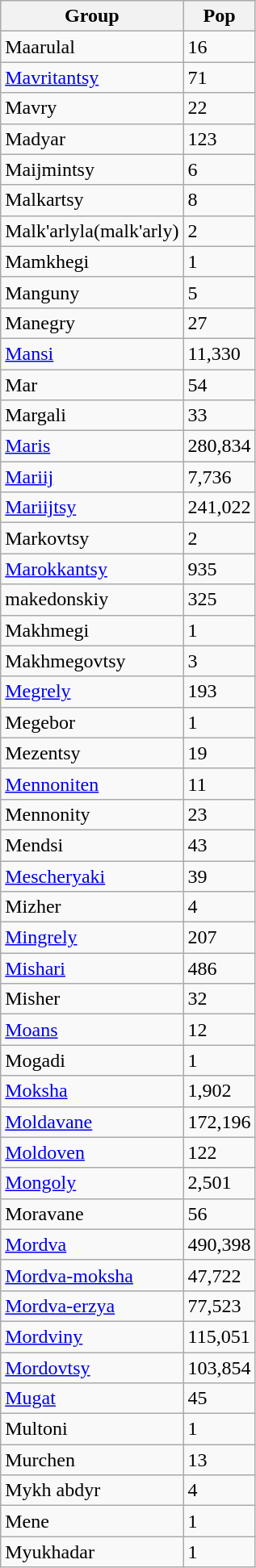<table class = "wikitable sortable">
<tr>
<th>Group</th>
<th>Pop</th>
</tr>
<tr>
<td>Maarulal</td>
<td>16</td>
</tr>
<tr>
<td><a href='#'>Mavritantsy</a></td>
<td>71</td>
</tr>
<tr>
<td>Mavry</td>
<td>22</td>
</tr>
<tr>
<td>Madyar</td>
<td>123</td>
</tr>
<tr>
<td>Maijmintsy</td>
<td>6</td>
</tr>
<tr>
<td>Malkartsy</td>
<td>8</td>
</tr>
<tr>
<td>Malk'arlyla(malk'arly)</td>
<td>2</td>
</tr>
<tr>
<td>Mamkhegi</td>
<td>1</td>
</tr>
<tr>
<td>Manguny</td>
<td>5</td>
</tr>
<tr>
<td>Manegry</td>
<td>27</td>
</tr>
<tr>
<td><a href='#'>Mansi</a></td>
<td>11,330</td>
</tr>
<tr>
<td>Mar</td>
<td>54</td>
</tr>
<tr>
<td>Margali</td>
<td>33</td>
</tr>
<tr>
<td><a href='#'>Maris</a></td>
<td>280,834</td>
</tr>
<tr>
<td><a href='#'>Mariij</a></td>
<td>7,736</td>
</tr>
<tr>
<td><a href='#'>Mariijtsy</a></td>
<td>241,022</td>
</tr>
<tr>
<td>Markovtsy</td>
<td>2</td>
</tr>
<tr>
<td><a href='#'>Marokkantsy</a></td>
<td>935</td>
</tr>
<tr>
<td>makedonskiy</td>
<td>325</td>
</tr>
<tr>
<td>Makhmegi</td>
<td>1</td>
</tr>
<tr>
<td>Makhmegovtsy</td>
<td>3</td>
</tr>
<tr>
<td><a href='#'>Megrely</a></td>
<td>193</td>
</tr>
<tr>
<td>Megebor</td>
<td>1</td>
</tr>
<tr>
<td>Mezentsy</td>
<td>19</td>
</tr>
<tr>
<td><a href='#'>Mennoniten</a></td>
<td>11</td>
</tr>
<tr>
<td>Mennonity</td>
<td>23</td>
</tr>
<tr>
<td>Mendsi</td>
<td>43</td>
</tr>
<tr>
<td><a href='#'>Mescheryaki</a></td>
<td>39</td>
</tr>
<tr>
<td>Mizher</td>
<td>4</td>
</tr>
<tr>
<td><a href='#'>Mingrely</a></td>
<td>207</td>
</tr>
<tr>
<td><a href='#'>Mishari</a></td>
<td>486</td>
</tr>
<tr>
<td>Misher</td>
<td>32</td>
</tr>
<tr>
<td><a href='#'>Moans</a></td>
<td>12</td>
</tr>
<tr>
<td>Mogadi</td>
<td>1</td>
</tr>
<tr>
<td><a href='#'>Moksha</a></td>
<td>1,902</td>
</tr>
<tr>
<td><a href='#'>Moldavane</a></td>
<td>172,196</td>
</tr>
<tr>
<td><a href='#'>Moldoven</a></td>
<td>122</td>
</tr>
<tr>
<td><a href='#'>Mongoly</a></td>
<td>2,501</td>
</tr>
<tr>
<td>Moravane</td>
<td>56</td>
</tr>
<tr>
<td><a href='#'>Mordva</a></td>
<td>490,398</td>
</tr>
<tr>
<td><a href='#'>Mordva-moksha</a></td>
<td>47,722</td>
</tr>
<tr>
<td><a href='#'>Mordva-erzya</a></td>
<td>77,523</td>
</tr>
<tr>
<td><a href='#'>Mordviny</a></td>
<td>115,051</td>
</tr>
<tr>
<td><a href='#'>Mordovtsy</a></td>
<td>103,854</td>
</tr>
<tr>
<td><a href='#'>Mugat</a></td>
<td>45</td>
</tr>
<tr>
<td>Multoni</td>
<td>1</td>
</tr>
<tr>
<td>Murchen</td>
<td>13</td>
</tr>
<tr>
<td>Mykh abdyr</td>
<td>4</td>
</tr>
<tr>
<td>Mene</td>
<td>1</td>
</tr>
<tr>
<td>Myukhadar</td>
<td>1</td>
</tr>
</table>
